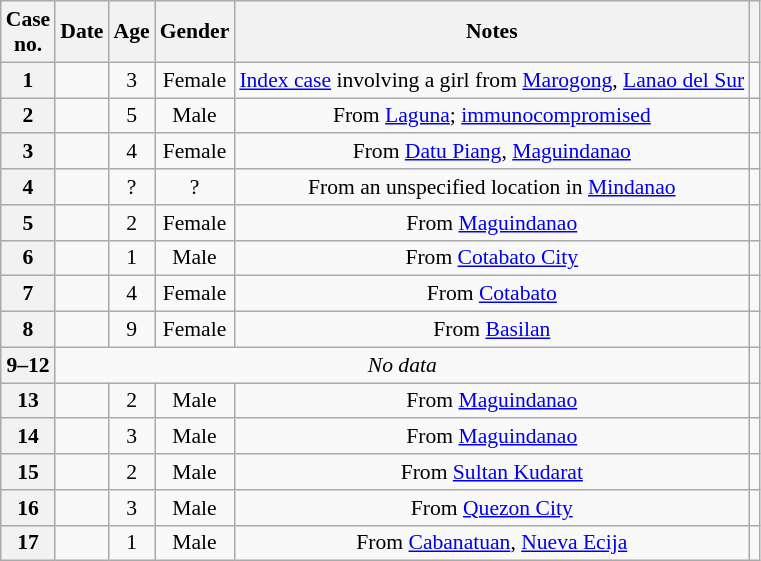<table class="wikitable sortable mw-collapsible sort-under" style="font-size:90%; text-align:center">
<tr>
<th scope="col">Case<br>no.</th>
<th scope="col">Date</th>
<th scope="col">Age</th>
<th scope="col">Gender</th>
<th scope="col" class="unsortable">Notes</th>
<th scope="col" class="unsortable"></th>
</tr>
<tr>
<th scope="row">1</th>
<td></td>
<td>3</td>
<td>Female</td>
<td><a href='#'>Index case</a> involving a girl from <a href='#'>Marogong</a>, <a href='#'>Lanao del Sur</a></td>
<td></td>
</tr>
<tr>
<th scope="row">2</th>
<td></td>
<td>5</td>
<td>Male</td>
<td>From <a href='#'>Laguna</a>; <a href='#'>immunocompromised</a></td>
<td></td>
</tr>
<tr>
<th scope="row">3</th>
<td></td>
<td>4</td>
<td>Female</td>
<td>From <a href='#'>Datu Piang</a>, <a href='#'>Maguindanao</a></td>
<td></td>
</tr>
<tr>
<th scope="row">4</th>
<td></td>
<td>?</td>
<td>?</td>
<td>From an unspecified location in <a href='#'>Mindanao</a></td>
<td></td>
</tr>
<tr>
<th scope="row">5</th>
<td></td>
<td>2</td>
<td>Female</td>
<td>From <a href='#'>Maguindanao</a></td>
<td></td>
</tr>
<tr>
<th scope="row">6</th>
<td></td>
<td>1</td>
<td>Male</td>
<td>From <a href='#'>Cotabato City</a></td>
<td></td>
</tr>
<tr>
<th scope="row">7</th>
<td></td>
<td>4</td>
<td>Female</td>
<td>From <a href='#'>Cotabato</a></td>
<td></td>
</tr>
<tr>
<th scope="row">8</th>
<td></td>
<td>9</td>
<td>Female</td>
<td>From <a href='#'>Basilan</a></td>
<td></td>
</tr>
<tr>
<th scope="row">9–12</th>
<td colspan=4><em>No data</em></td>
<td></td>
</tr>
<tr>
<th scope="row">13</th>
<td></td>
<td>2</td>
<td>Male</td>
<td>From <a href='#'>Maguindanao</a></td>
<td></td>
</tr>
<tr>
<th scope="row">14</th>
<td></td>
<td>3</td>
<td>Male</td>
<td>From <a href='#'>Maguindanao</a></td>
<td></td>
</tr>
<tr>
<th scope="row">15</th>
<td></td>
<td>2</td>
<td>Male</td>
<td>From <a href='#'>Sultan Kudarat</a></td>
<td></td>
</tr>
<tr>
<th scope="row">16</th>
<td></td>
<td>3</td>
<td>Male</td>
<td>From <a href='#'>Quezon City</a></td>
<td></td>
</tr>
<tr>
<th scope="row">17</th>
<td></td>
<td>1</td>
<td>Male</td>
<td>From <a href='#'>Cabanatuan</a>, <a href='#'>Nueva Ecija</a></td>
<td></td>
</tr>
</table>
